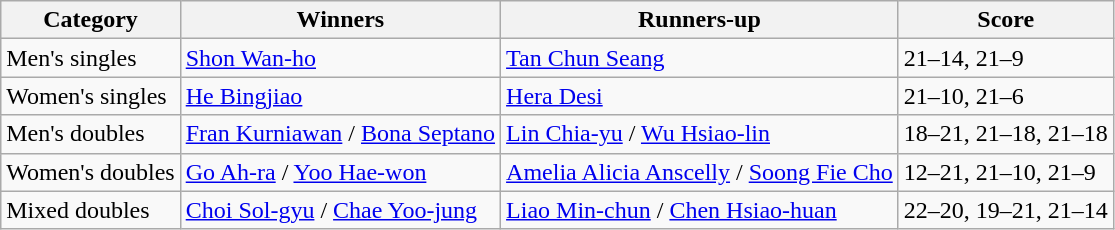<table class=wikitable style="white-space:nowrap;">
<tr>
<th>Category</th>
<th>Winners</th>
<th>Runners-up</th>
<th>Score</th>
</tr>
<tr>
<td>Men's singles</td>
<td> <a href='#'>Shon Wan-ho</a></td>
<td> <a href='#'>Tan Chun Seang</a></td>
<td>21–14, 21–9</td>
</tr>
<tr>
<td>Women's singles</td>
<td> <a href='#'>He Bingjiao</a></td>
<td> <a href='#'>Hera Desi</a></td>
<td>21–10, 21–6</td>
</tr>
<tr>
<td>Men's doubles</td>
<td> <a href='#'>Fran Kurniawan</a> / <a href='#'>Bona Septano</a></td>
<td> <a href='#'>Lin Chia-yu</a> / <a href='#'>Wu Hsiao-lin</a></td>
<td>18–21, 21–18, 21–18</td>
</tr>
<tr>
<td>Women's doubles</td>
<td> <a href='#'>Go Ah-ra</a> / <a href='#'>Yoo Hae-won</a></td>
<td> <a href='#'>Amelia Alicia Anscelly</a> / <a href='#'>Soong Fie Cho</a></td>
<td>12–21, 21–10, 21–9</td>
</tr>
<tr>
<td>Mixed doubles</td>
<td> <a href='#'>Choi Sol-gyu</a> / <a href='#'>Chae Yoo-jung</a></td>
<td> <a href='#'>Liao Min-chun</a> / <a href='#'>Chen Hsiao-huan</a></td>
<td>22–20, 19–21, 21–14</td>
</tr>
</table>
